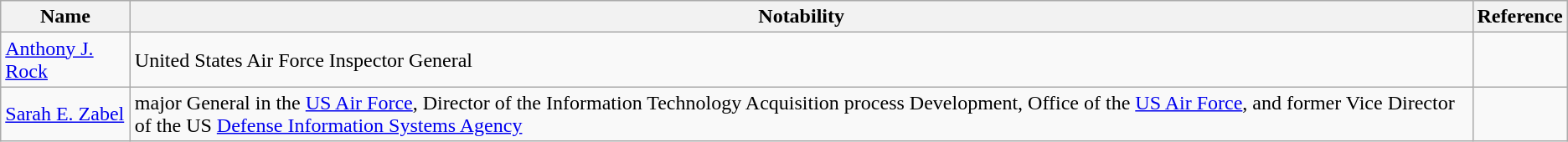<table class="wikitable sortable">
<tr>
<th>Name</th>
<th>Notability</th>
<th>Reference</th>
</tr>
<tr>
<td><a href='#'>Anthony J. Rock</a></td>
<td>United States Air Force Inspector General</td>
<td></td>
</tr>
<tr>
<td><a href='#'>Sarah E. Zabel</a></td>
<td>major General in the <a href='#'>US Air Force</a>, Director of the Information Technology Acquisition process Development, Office of the <a href='#'>US Air Force</a>, and former Vice Director of the US <a href='#'>Defense Information Systems Agency</a></td>
<td></td>
</tr>
</table>
